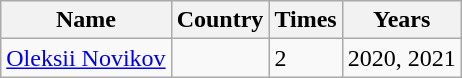<table class="wikitable">
<tr>
<th>Name</th>
<th>Country</th>
<th>Times</th>
<th>Years</th>
</tr>
<tr>
<td><a href='#'>Oleksii Novikov</a></td>
<td></td>
<td>2</td>
<td>2020, 2021</td>
</tr>
</table>
